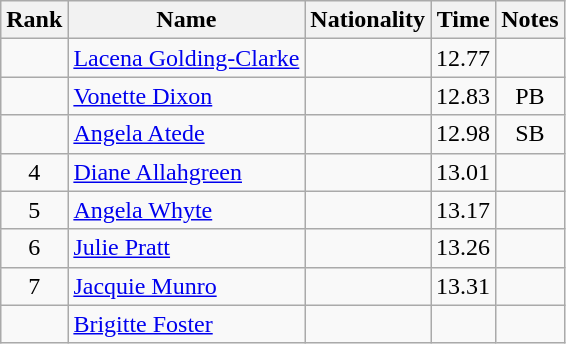<table class="wikitable sortable" style="text-align:center">
<tr>
<th>Rank</th>
<th>Name</th>
<th>Nationality</th>
<th>Time</th>
<th>Notes</th>
</tr>
<tr>
<td></td>
<td align=left><a href='#'>Lacena Golding-Clarke</a></td>
<td align=left></td>
<td>12.77</td>
<td></td>
</tr>
<tr>
<td></td>
<td align=left><a href='#'>Vonette Dixon</a></td>
<td align=left></td>
<td>12.83</td>
<td>PB</td>
</tr>
<tr>
<td></td>
<td align=left><a href='#'>Angela Atede</a></td>
<td align=left></td>
<td>12.98</td>
<td>SB</td>
</tr>
<tr>
<td>4</td>
<td align=left><a href='#'>Diane Allahgreen</a></td>
<td align=left></td>
<td>13.01</td>
<td></td>
</tr>
<tr>
<td>5</td>
<td align=left><a href='#'>Angela Whyte</a></td>
<td align=left></td>
<td>13.17</td>
<td></td>
</tr>
<tr>
<td>6</td>
<td align=left><a href='#'>Julie Pratt</a></td>
<td align=left></td>
<td>13.26</td>
<td></td>
</tr>
<tr>
<td>7</td>
<td align=left><a href='#'>Jacquie Munro</a></td>
<td align=left></td>
<td>13.31</td>
<td></td>
</tr>
<tr>
<td></td>
<td align=left><a href='#'>Brigitte Foster</a></td>
<td align=left></td>
<td></td>
<td></td>
</tr>
</table>
